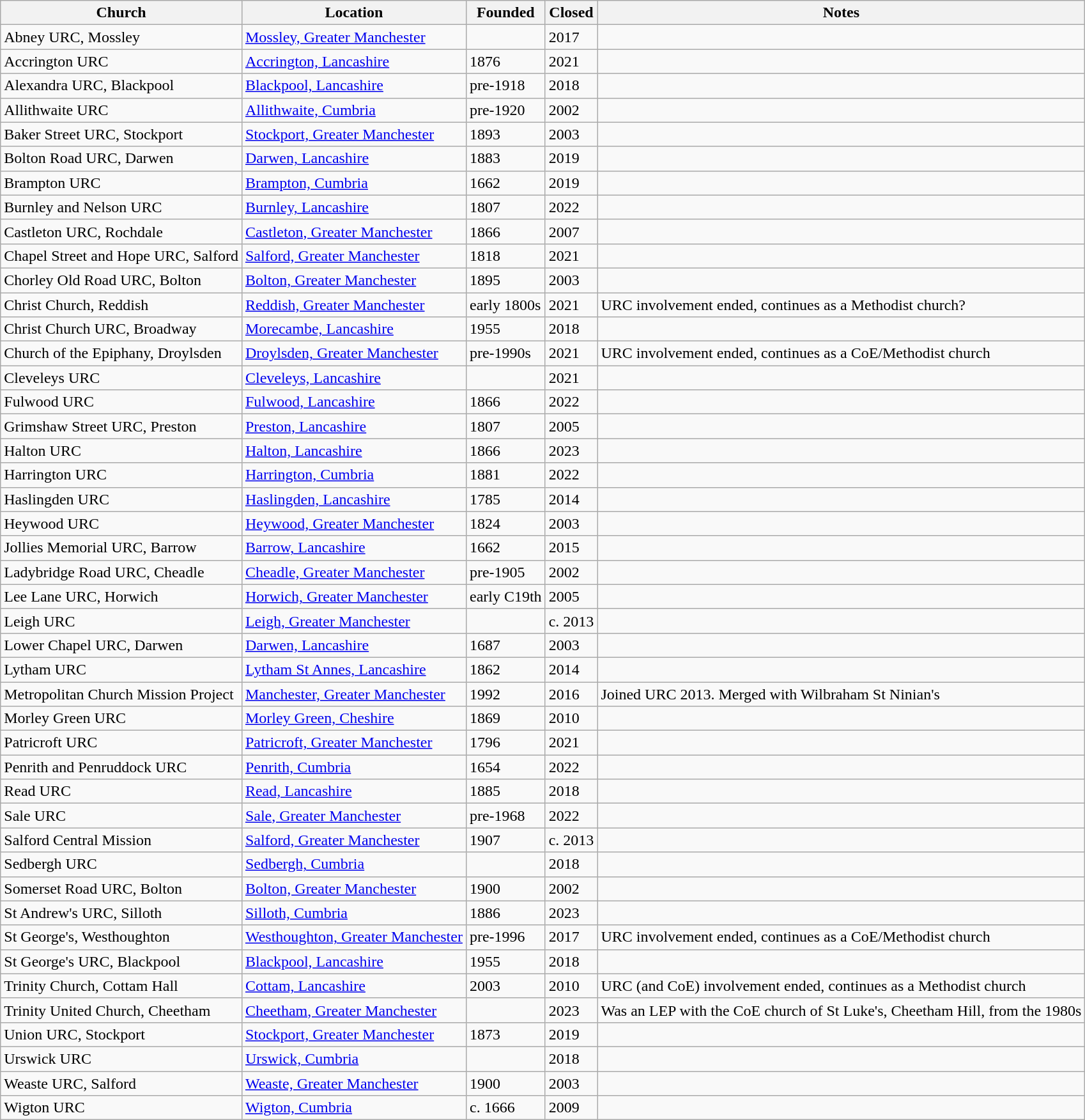<table class="wikitable sortable">
<tr>
<th>Church</th>
<th>Location</th>
<th>Founded</th>
<th>Closed</th>
<th>Notes</th>
</tr>
<tr>
<td>Abney URC, Mossley</td>
<td><a href='#'>Mossley, Greater Manchester</a></td>
<td></td>
<td>2017</td>
<td></td>
</tr>
<tr>
<td>Accrington URC</td>
<td><a href='#'>Accrington, Lancashire</a></td>
<td>1876</td>
<td>2021</td>
<td></td>
</tr>
<tr>
<td>Alexandra URC, Blackpool</td>
<td><a href='#'>Blackpool, Lancashire</a></td>
<td>pre-1918</td>
<td>2018</td>
<td></td>
</tr>
<tr>
<td>Allithwaite URC</td>
<td><a href='#'>Allithwaite, Cumbria</a></td>
<td>pre-1920</td>
<td>2002</td>
<td></td>
</tr>
<tr>
<td>Baker Street URC, Stockport</td>
<td><a href='#'>Stockport, Greater Manchester</a></td>
<td>1893</td>
<td>2003</td>
<td></td>
</tr>
<tr>
<td>Bolton Road URC, Darwen</td>
<td><a href='#'>Darwen, Lancashire</a></td>
<td>1883</td>
<td>2019</td>
<td></td>
</tr>
<tr>
<td>Brampton URC</td>
<td><a href='#'>Brampton, Cumbria</a></td>
<td>1662</td>
<td>2019</td>
<td></td>
</tr>
<tr>
<td>Burnley and Nelson URC</td>
<td><a href='#'>Burnley, Lancashire</a></td>
<td>1807</td>
<td>2022</td>
<td></td>
</tr>
<tr>
<td>Castleton URC, Rochdale</td>
<td><a href='#'>Castleton, Greater Manchester</a></td>
<td>1866</td>
<td>2007</td>
<td></td>
</tr>
<tr>
<td>Chapel Street and Hope URC, Salford</td>
<td><a href='#'>Salford, Greater Manchester</a></td>
<td>1818</td>
<td>2021</td>
<td></td>
</tr>
<tr>
<td>Chorley Old Road URC, Bolton</td>
<td><a href='#'>Bolton, Greater Manchester</a></td>
<td>1895</td>
<td>2003</td>
<td></td>
</tr>
<tr>
<td>Christ Church, Reddish</td>
<td><a href='#'>Reddish, Greater Manchester</a></td>
<td>early 1800s</td>
<td>2021</td>
<td>URC involvement ended, continues as a Methodist church?</td>
</tr>
<tr>
<td>Christ Church URC, Broadway</td>
<td><a href='#'>Morecambe, Lancashire</a></td>
<td>1955</td>
<td>2018</td>
<td></td>
</tr>
<tr>
<td>Church of the Epiphany, Droylsden</td>
<td><a href='#'>Droylsden, Greater Manchester</a></td>
<td>pre-1990s</td>
<td>2021</td>
<td>URC involvement ended, continues as a CoE/Methodist church</td>
</tr>
<tr>
<td>Cleveleys URC</td>
<td><a href='#'>Cleveleys, Lancashire</a></td>
<td></td>
<td>2021</td>
<td></td>
</tr>
<tr>
<td>Fulwood URC</td>
<td><a href='#'>Fulwood, Lancashire</a></td>
<td>1866</td>
<td>2022</td>
<td></td>
</tr>
<tr>
<td>Grimshaw Street URC, Preston</td>
<td><a href='#'>Preston, Lancashire</a></td>
<td>1807</td>
<td>2005</td>
<td></td>
</tr>
<tr>
<td>Halton URC</td>
<td><a href='#'>Halton, Lancashire</a></td>
<td>1866</td>
<td>2023</td>
<td></td>
</tr>
<tr>
<td>Harrington URC</td>
<td><a href='#'>Harrington, Cumbria</a></td>
<td>1881</td>
<td>2022</td>
<td></td>
</tr>
<tr>
<td>Haslingden URC</td>
<td><a href='#'>Haslingden, Lancashire</a></td>
<td>1785</td>
<td>2014</td>
<td></td>
</tr>
<tr>
<td>Heywood URC</td>
<td><a href='#'>Heywood, Greater Manchester</a></td>
<td>1824</td>
<td>2003</td>
<td></td>
</tr>
<tr>
<td>Jollies Memorial URC, Barrow</td>
<td><a href='#'>Barrow, Lancashire</a></td>
<td>1662</td>
<td>2015</td>
<td></td>
</tr>
<tr>
<td>Ladybridge Road URC, Cheadle</td>
<td><a href='#'>Cheadle, Greater Manchester</a></td>
<td>pre-1905</td>
<td>2002</td>
<td></td>
</tr>
<tr>
<td>Lee Lane URC, Horwich</td>
<td><a href='#'>Horwich, Greater Manchester</a></td>
<td>early C19th</td>
<td>2005</td>
<td></td>
</tr>
<tr>
<td>Leigh URC</td>
<td><a href='#'>Leigh, Greater Manchester</a></td>
<td></td>
<td>c. 2013</td>
<td></td>
</tr>
<tr>
<td>Lower Chapel URC, Darwen</td>
<td><a href='#'>Darwen, Lancashire</a></td>
<td>1687</td>
<td>2003</td>
<td></td>
</tr>
<tr>
<td>Lytham URC</td>
<td><a href='#'>Lytham St Annes, Lancashire</a></td>
<td>1862</td>
<td>2014</td>
<td></td>
</tr>
<tr>
<td>Metropolitan Church Mission Project</td>
<td><a href='#'>Manchester, Greater Manchester</a></td>
<td>1992</td>
<td>2016</td>
<td>Joined URC 2013. Merged with Wilbraham St Ninian's</td>
</tr>
<tr>
<td>Morley Green URC</td>
<td><a href='#'>Morley Green, Cheshire</a></td>
<td>1869</td>
<td>2010</td>
<td></td>
</tr>
<tr>
<td>Patricroft URC</td>
<td><a href='#'>Patricroft, Greater Manchester</a></td>
<td>1796</td>
<td>2021</td>
<td></td>
</tr>
<tr>
<td>Penrith and Penruddock URC</td>
<td><a href='#'>Penrith, Cumbria</a></td>
<td>1654</td>
<td>2022</td>
<td></td>
</tr>
<tr>
<td>Read URC</td>
<td><a href='#'>Read, Lancashire</a></td>
<td>1885</td>
<td>2018</td>
<td></td>
</tr>
<tr>
<td>Sale URC</td>
<td><a href='#'>Sale, Greater Manchester</a></td>
<td>pre-1968</td>
<td>2022</td>
<td></td>
</tr>
<tr>
<td>Salford Central Mission</td>
<td><a href='#'>Salford, Greater Manchester</a></td>
<td>1907</td>
<td>c. 2013</td>
<td></td>
</tr>
<tr>
<td>Sedbergh URC</td>
<td><a href='#'>Sedbergh, Cumbria</a></td>
<td></td>
<td>2018</td>
<td></td>
</tr>
<tr>
<td>Somerset Road URC, Bolton</td>
<td><a href='#'>Bolton, Greater Manchester</a></td>
<td>1900</td>
<td>2002</td>
<td></td>
</tr>
<tr>
<td>St Andrew's URC, Silloth</td>
<td><a href='#'>Silloth, Cumbria</a></td>
<td>1886</td>
<td>2023</td>
<td></td>
</tr>
<tr>
<td>St George's, Westhoughton</td>
<td><a href='#'>Westhoughton, Greater Manchester</a></td>
<td>pre-1996</td>
<td>2017</td>
<td>URC involvement ended, continues as a CoE/Methodist church</td>
</tr>
<tr>
<td>St George's URC, Blackpool</td>
<td><a href='#'>Blackpool, Lancashire</a></td>
<td>1955</td>
<td>2018</td>
<td></td>
</tr>
<tr>
<td>Trinity Church, Cottam Hall</td>
<td><a href='#'>Cottam, Lancashire</a></td>
<td>2003</td>
<td>2010</td>
<td>URC (and CoE) involvement ended, continues as a Methodist church</td>
</tr>
<tr>
<td>Trinity United Church, Cheetham</td>
<td><a href='#'>Cheetham, Greater Manchester</a></td>
<td></td>
<td>2023</td>
<td>Was an LEP with the CoE church of St Luke's, Cheetham Hill, from the 1980s</td>
</tr>
<tr>
<td>Union URC, Stockport</td>
<td><a href='#'>Stockport, Greater Manchester</a></td>
<td>1873</td>
<td>2019</td>
<td></td>
</tr>
<tr>
<td>Urswick URC</td>
<td><a href='#'>Urswick, Cumbria</a></td>
<td></td>
<td>2018</td>
<td></td>
</tr>
<tr>
<td>Weaste URC, Salford</td>
<td><a href='#'>Weaste, Greater Manchester</a></td>
<td>1900</td>
<td>2003</td>
<td></td>
</tr>
<tr>
<td>Wigton URC</td>
<td><a href='#'>Wigton, Cumbria</a></td>
<td>c. 1666</td>
<td>2009</td>
<td></td>
</tr>
</table>
